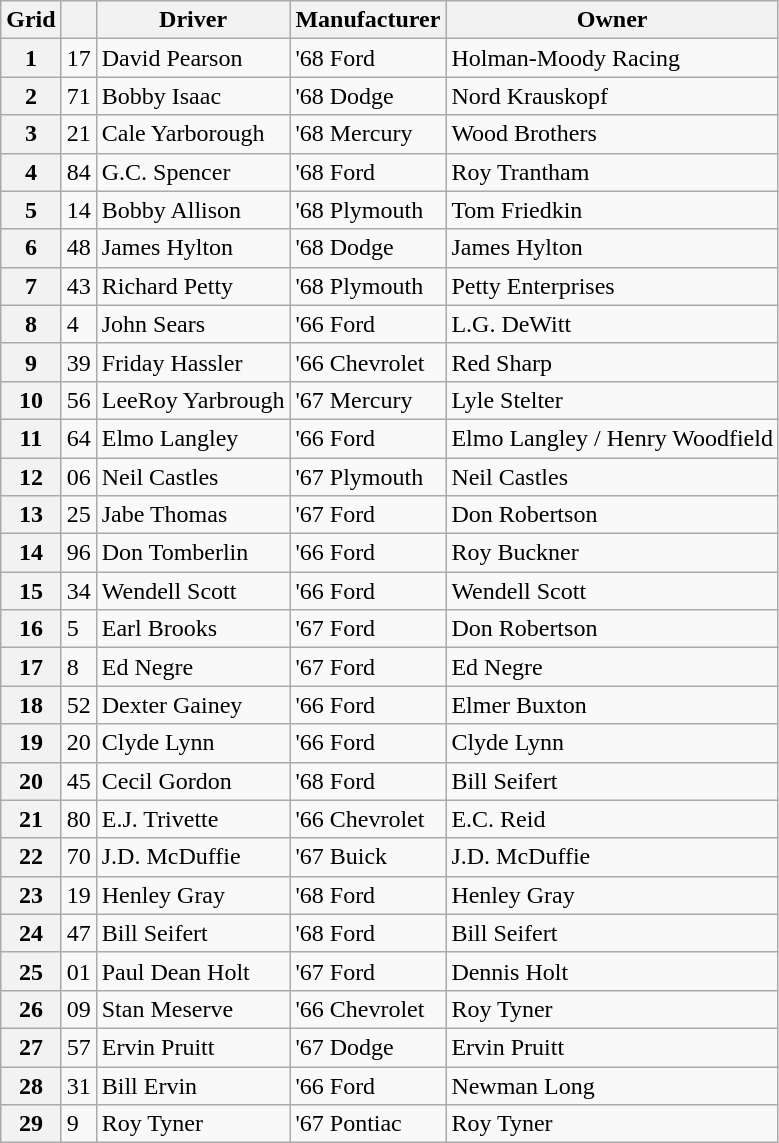<table class="wikitable">
<tr>
<th>Grid</th>
<th></th>
<th>Driver</th>
<th>Manufacturer</th>
<th>Owner</th>
</tr>
<tr>
<th>1</th>
<td>17</td>
<td>David Pearson</td>
<td>'68 Ford</td>
<td>Holman-Moody Racing</td>
</tr>
<tr>
<th>2</th>
<td>71</td>
<td>Bobby Isaac</td>
<td>'68 Dodge</td>
<td>Nord Krauskopf</td>
</tr>
<tr>
<th>3</th>
<td>21</td>
<td>Cale Yarborough</td>
<td>'68 Mercury</td>
<td>Wood Brothers</td>
</tr>
<tr>
<th>4</th>
<td>84</td>
<td>G.C. Spencer</td>
<td>'68 Ford</td>
<td>Roy Trantham</td>
</tr>
<tr>
<th>5</th>
<td>14</td>
<td>Bobby Allison</td>
<td>'68 Plymouth</td>
<td>Tom Friedkin</td>
</tr>
<tr>
<th>6</th>
<td>48</td>
<td>James Hylton</td>
<td>'68 Dodge</td>
<td>James Hylton</td>
</tr>
<tr>
<th>7</th>
<td>43</td>
<td>Richard Petty</td>
<td>'68 Plymouth</td>
<td>Petty Enterprises</td>
</tr>
<tr>
<th>8</th>
<td>4</td>
<td>John Sears</td>
<td>'66 Ford</td>
<td>L.G. DeWitt</td>
</tr>
<tr>
<th>9</th>
<td>39</td>
<td>Friday Hassler</td>
<td>'66 Chevrolet</td>
<td>Red Sharp</td>
</tr>
<tr>
<th>10</th>
<td>56</td>
<td>LeeRoy Yarbrough</td>
<td>'67 Mercury</td>
<td>Lyle Stelter</td>
</tr>
<tr>
<th>11</th>
<td>64</td>
<td>Elmo Langley</td>
<td>'66 Ford</td>
<td>Elmo Langley / Henry Woodfield</td>
</tr>
<tr>
<th>12</th>
<td>06</td>
<td>Neil Castles</td>
<td>'67 Plymouth</td>
<td>Neil Castles</td>
</tr>
<tr>
<th>13</th>
<td>25</td>
<td>Jabe Thomas</td>
<td>'67 Ford</td>
<td>Don Robertson</td>
</tr>
<tr>
<th>14</th>
<td>96</td>
<td>Don Tomberlin</td>
<td>'66 Ford</td>
<td>Roy Buckner</td>
</tr>
<tr>
<th>15</th>
<td>34</td>
<td>Wendell Scott</td>
<td>'66 Ford</td>
<td>Wendell Scott</td>
</tr>
<tr>
<th>16</th>
<td>5</td>
<td>Earl Brooks</td>
<td>'67 Ford</td>
<td>Don Robertson</td>
</tr>
<tr>
<th>17</th>
<td>8</td>
<td>Ed Negre</td>
<td>'67 Ford</td>
<td>Ed Negre</td>
</tr>
<tr>
<th>18</th>
<td>52</td>
<td>Dexter Gainey</td>
<td>'66 Ford</td>
<td>Elmer Buxton</td>
</tr>
<tr>
<th>19</th>
<td>20</td>
<td>Clyde Lynn</td>
<td>'66 Ford</td>
<td>Clyde Lynn</td>
</tr>
<tr>
<th>20</th>
<td>45</td>
<td>Cecil Gordon</td>
<td>'68 Ford</td>
<td>Bill Seifert</td>
</tr>
<tr>
<th>21</th>
<td>80</td>
<td>E.J. Trivette</td>
<td>'66 Chevrolet</td>
<td>E.C. Reid</td>
</tr>
<tr>
<th>22</th>
<td>70</td>
<td>J.D. McDuffie</td>
<td>'67 Buick</td>
<td>J.D. McDuffie</td>
</tr>
<tr>
<th>23</th>
<td>19</td>
<td>Henley Gray</td>
<td>'68 Ford</td>
<td>Henley Gray</td>
</tr>
<tr>
<th>24</th>
<td>47</td>
<td>Bill Seifert</td>
<td>'68 Ford</td>
<td>Bill Seifert</td>
</tr>
<tr>
<th>25</th>
<td>01</td>
<td>Paul Dean Holt</td>
<td>'67 Ford</td>
<td>Dennis Holt</td>
</tr>
<tr>
<th>26</th>
<td>09</td>
<td>Stan Meserve</td>
<td>'66 Chevrolet</td>
<td>Roy Tyner</td>
</tr>
<tr>
<th>27</th>
<td>57</td>
<td>Ervin Pruitt</td>
<td>'67 Dodge</td>
<td>Ervin Pruitt</td>
</tr>
<tr>
<th>28</th>
<td>31</td>
<td>Bill Ervin</td>
<td>'66 Ford</td>
<td>Newman Long</td>
</tr>
<tr>
<th>29</th>
<td>9</td>
<td>Roy Tyner</td>
<td>'67 Pontiac</td>
<td>Roy Tyner</td>
</tr>
</table>
